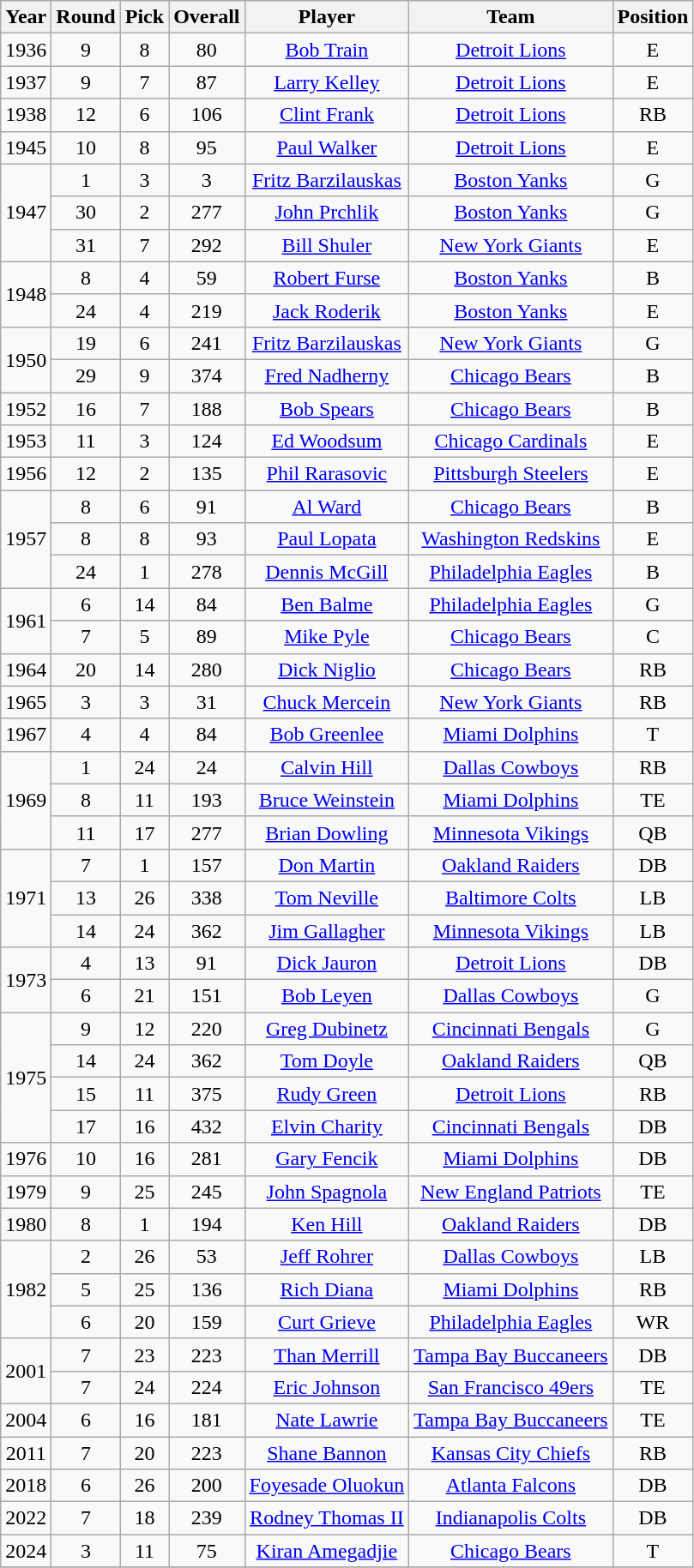<table class="wikitable sortable" style="text-align: center;">
<tr>
<th>Year</th>
<th>Round</th>
<th>Pick</th>
<th>Overall</th>
<th>Player</th>
<th>Team</th>
<th>Position</th>
</tr>
<tr>
<td>1936</td>
<td>9</td>
<td>8</td>
<td>80</td>
<td><a href='#'>Bob Train</a></td>
<td><a href='#'>Detroit Lions</a></td>
<td>E</td>
</tr>
<tr>
<td>1937</td>
<td>9</td>
<td>7</td>
<td>87</td>
<td><a href='#'>Larry Kelley</a></td>
<td><a href='#'>Detroit Lions</a></td>
<td>E</td>
</tr>
<tr>
<td>1938</td>
<td>12</td>
<td>6</td>
<td>106</td>
<td><a href='#'>Clint Frank</a></td>
<td><a href='#'>Detroit Lions</a></td>
<td>RB</td>
</tr>
<tr>
<td>1945</td>
<td>10</td>
<td>8</td>
<td>95</td>
<td><a href='#'>Paul Walker</a></td>
<td><a href='#'>Detroit Lions</a></td>
<td>E</td>
</tr>
<tr>
<td rowspan="3">1947</td>
<td>1</td>
<td>3</td>
<td>3</td>
<td><a href='#'>Fritz Barzilauskas</a></td>
<td><a href='#'>Boston Yanks</a></td>
<td>G</td>
</tr>
<tr>
<td>30</td>
<td>2</td>
<td>277</td>
<td><a href='#'>John Prchlik</a></td>
<td><a href='#'>Boston Yanks</a></td>
<td>G</td>
</tr>
<tr>
<td>31</td>
<td>7</td>
<td>292</td>
<td><a href='#'>Bill Shuler</a></td>
<td><a href='#'>New York Giants</a></td>
<td>E</td>
</tr>
<tr>
<td rowspan="2">1948</td>
<td>8</td>
<td>4</td>
<td>59</td>
<td><a href='#'>Robert Furse</a></td>
<td><a href='#'>Boston Yanks</a></td>
<td>B</td>
</tr>
<tr>
<td>24</td>
<td>4</td>
<td>219</td>
<td><a href='#'>Jack Roderik</a></td>
<td><a href='#'>Boston Yanks</a></td>
<td>E</td>
</tr>
<tr>
<td rowspan="2">1950</td>
<td>19</td>
<td>6</td>
<td>241</td>
<td><a href='#'>Fritz Barzilauskas</a></td>
<td><a href='#'>New York Giants</a></td>
<td>G</td>
</tr>
<tr>
<td>29</td>
<td>9</td>
<td>374</td>
<td><a href='#'>Fred Nadherny</a></td>
<td><a href='#'>Chicago Bears</a></td>
<td>B</td>
</tr>
<tr>
<td>1952</td>
<td>16</td>
<td>7</td>
<td>188</td>
<td><a href='#'>Bob Spears</a></td>
<td><a href='#'>Chicago Bears</a></td>
<td>B</td>
</tr>
<tr>
<td>1953</td>
<td>11</td>
<td>3</td>
<td>124</td>
<td><a href='#'>Ed Woodsum</a></td>
<td><a href='#'>Chicago Cardinals</a></td>
<td>E</td>
</tr>
<tr>
<td>1956</td>
<td>12</td>
<td>2</td>
<td>135</td>
<td><a href='#'>Phil Rarasovic</a></td>
<td><a href='#'>Pittsburgh Steelers</a></td>
<td>E</td>
</tr>
<tr>
<td rowspan="3">1957</td>
<td>8</td>
<td>6</td>
<td>91</td>
<td><a href='#'>Al Ward</a></td>
<td><a href='#'>Chicago Bears</a></td>
<td>B</td>
</tr>
<tr>
<td>8</td>
<td>8</td>
<td>93</td>
<td><a href='#'>Paul Lopata</a></td>
<td><a href='#'>Washington Redskins</a></td>
<td>E</td>
</tr>
<tr>
<td>24</td>
<td>1</td>
<td>278</td>
<td><a href='#'>Dennis McGill</a></td>
<td><a href='#'>Philadelphia Eagles</a></td>
<td>B</td>
</tr>
<tr>
<td rowspan="2">1961</td>
<td>6</td>
<td>14</td>
<td>84</td>
<td><a href='#'>Ben Balme</a></td>
<td><a href='#'>Philadelphia Eagles</a></td>
<td>G</td>
</tr>
<tr>
<td>7</td>
<td>5</td>
<td>89</td>
<td><a href='#'>Mike Pyle</a></td>
<td><a href='#'>Chicago Bears</a></td>
<td>C</td>
</tr>
<tr>
<td>1964</td>
<td>20</td>
<td>14</td>
<td>280</td>
<td><a href='#'>Dick Niglio</a></td>
<td><a href='#'>Chicago Bears</a></td>
<td>RB</td>
</tr>
<tr>
<td>1965</td>
<td>3</td>
<td>3</td>
<td>31</td>
<td><a href='#'>Chuck Mercein</a></td>
<td><a href='#'>New York Giants</a></td>
<td>RB</td>
</tr>
<tr>
<td>1967</td>
<td>4</td>
<td>4</td>
<td>84</td>
<td><a href='#'>Bob Greenlee</a></td>
<td><a href='#'>Miami Dolphins</a></td>
<td>T</td>
</tr>
<tr>
<td rowspan="3">1969</td>
<td>1</td>
<td>24</td>
<td>24</td>
<td><a href='#'>Calvin Hill</a></td>
<td><a href='#'>Dallas Cowboys</a></td>
<td>RB</td>
</tr>
<tr>
<td>8</td>
<td>11</td>
<td>193</td>
<td><a href='#'>Bruce Weinstein</a></td>
<td><a href='#'>Miami Dolphins</a></td>
<td>TE</td>
</tr>
<tr>
<td>11</td>
<td>17</td>
<td>277</td>
<td><a href='#'>Brian Dowling</a></td>
<td><a href='#'>Minnesota Vikings</a></td>
<td>QB</td>
</tr>
<tr>
<td rowspan="3">1971</td>
<td>7</td>
<td>1</td>
<td>157</td>
<td><a href='#'>Don Martin</a></td>
<td><a href='#'>Oakland Raiders</a></td>
<td>DB</td>
</tr>
<tr>
<td>13</td>
<td>26</td>
<td>338</td>
<td><a href='#'>Tom Neville</a></td>
<td><a href='#'>Baltimore Colts</a></td>
<td>LB</td>
</tr>
<tr>
<td>14</td>
<td>24</td>
<td>362</td>
<td><a href='#'>Jim Gallagher</a></td>
<td><a href='#'>Minnesota Vikings</a></td>
<td>LB</td>
</tr>
<tr>
<td rowspan="2">1973</td>
<td>4</td>
<td>13</td>
<td>91</td>
<td><a href='#'>Dick Jauron</a></td>
<td><a href='#'>Detroit Lions</a></td>
<td>DB</td>
</tr>
<tr>
<td>6</td>
<td>21</td>
<td>151</td>
<td><a href='#'>Bob Leyen</a></td>
<td><a href='#'>Dallas Cowboys</a></td>
<td>G</td>
</tr>
<tr>
<td rowspan="4">1975</td>
<td>9</td>
<td>12</td>
<td>220</td>
<td><a href='#'>Greg Dubinetz</a></td>
<td><a href='#'>Cincinnati Bengals</a></td>
<td>G</td>
</tr>
<tr>
<td>14</td>
<td>24</td>
<td>362</td>
<td><a href='#'>Tom Doyle</a></td>
<td><a href='#'>Oakland Raiders</a></td>
<td>QB</td>
</tr>
<tr>
<td>15</td>
<td>11</td>
<td>375</td>
<td><a href='#'>Rudy Green</a></td>
<td><a href='#'>Detroit Lions</a></td>
<td>RB</td>
</tr>
<tr>
<td>17</td>
<td>16</td>
<td>432</td>
<td><a href='#'>Elvin Charity</a></td>
<td><a href='#'>Cincinnati Bengals</a></td>
<td>DB</td>
</tr>
<tr>
<td>1976</td>
<td>10</td>
<td>16</td>
<td>281</td>
<td><a href='#'>Gary Fencik</a></td>
<td><a href='#'>Miami Dolphins</a></td>
<td>DB</td>
</tr>
<tr>
<td>1979</td>
<td>9</td>
<td>25</td>
<td>245</td>
<td><a href='#'>John Spagnola</a></td>
<td><a href='#'>New England Patriots</a></td>
<td>TE</td>
</tr>
<tr>
<td>1980</td>
<td>8</td>
<td>1</td>
<td>194</td>
<td><a href='#'>Ken Hill</a></td>
<td><a href='#'>Oakland Raiders</a></td>
<td>DB</td>
</tr>
<tr>
<td rowspan="3">1982</td>
<td>2</td>
<td>26</td>
<td>53</td>
<td><a href='#'>Jeff Rohrer</a></td>
<td><a href='#'>Dallas Cowboys</a></td>
<td>LB</td>
</tr>
<tr>
<td>5</td>
<td>25</td>
<td>136</td>
<td><a href='#'>Rich Diana</a></td>
<td><a href='#'>Miami Dolphins</a></td>
<td>RB</td>
</tr>
<tr>
<td>6</td>
<td>20</td>
<td>159</td>
<td><a href='#'>Curt Grieve</a></td>
<td><a href='#'>Philadelphia Eagles</a></td>
<td>WR</td>
</tr>
<tr>
<td rowspan="2">2001</td>
<td>7</td>
<td>23</td>
<td>223</td>
<td><a href='#'>Than Merrill</a></td>
<td><a href='#'>Tampa Bay Buccaneers</a></td>
<td>DB</td>
</tr>
<tr>
<td>7</td>
<td>24</td>
<td>224</td>
<td><a href='#'>Eric Johnson</a></td>
<td><a href='#'>San Francisco 49ers</a></td>
<td>TE</td>
</tr>
<tr>
<td>2004</td>
<td>6</td>
<td>16</td>
<td>181</td>
<td><a href='#'>Nate Lawrie</a></td>
<td><a href='#'>Tampa Bay Buccaneers</a></td>
<td>TE</td>
</tr>
<tr>
<td>2011</td>
<td>7</td>
<td>20</td>
<td>223</td>
<td><a href='#'>Shane Bannon</a></td>
<td><a href='#'>Kansas City Chiefs</a></td>
<td>RB</td>
</tr>
<tr>
<td>2018</td>
<td>6</td>
<td>26</td>
<td>200</td>
<td><a href='#'>Foyesade Oluokun</a></td>
<td><a href='#'>Atlanta Falcons</a></td>
<td>DB</td>
</tr>
<tr>
<td>2022</td>
<td>7</td>
<td>18</td>
<td>239</td>
<td><a href='#'>Rodney Thomas II</a></td>
<td><a href='#'>Indianapolis Colts</a></td>
<td>DB</td>
</tr>
<tr>
<td>2024</td>
<td>3</td>
<td>11</td>
<td>75</td>
<td><a href='#'>Kiran Amegadjie</a></td>
<td><a href='#'>Chicago Bears</a></td>
<td>T</td>
</tr>
<tr>
</tr>
</table>
